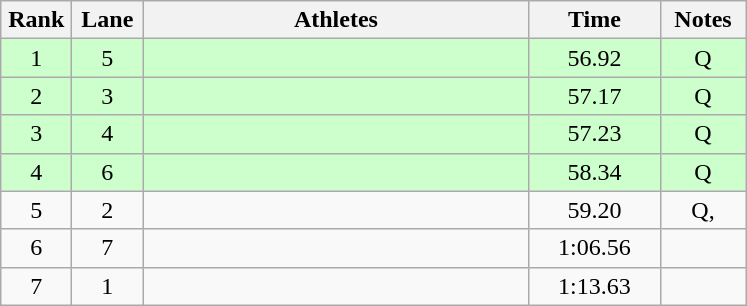<table class="wikitable sortable" style="text-align:center;">
<tr>
<th width=40>Rank</th>
<th width=40>Lane</th>
<th width=250>Athletes</th>
<th width=80>Time</th>
<th width=50>Notes</th>
</tr>
<tr bgcolor=ccffcc>
<td>1</td>
<td>5</td>
<td align=left></td>
<td>56.92</td>
<td>Q</td>
</tr>
<tr bgcolor=ccffcc>
<td>2</td>
<td>3</td>
<td align=left></td>
<td>57.17</td>
<td>Q</td>
</tr>
<tr bgcolor=ccffcc>
<td>3</td>
<td>4</td>
<td align=left></td>
<td>57.23</td>
<td>Q</td>
</tr>
<tr bgcolor=ccffcc>
<td>4</td>
<td>6</td>
<td align=left></td>
<td>58.34</td>
<td>Q</td>
</tr>
<tr>
<td>5</td>
<td>2</td>
<td align=left></td>
<td>59.20</td>
<td>Q, </td>
</tr>
<tr>
<td>6</td>
<td>7</td>
<td align=left></td>
<td>1:06.56</td>
<td></td>
</tr>
<tr>
<td>7</td>
<td>1</td>
<td align=left></td>
<td>1:13.63</td>
<td></td>
</tr>
</table>
